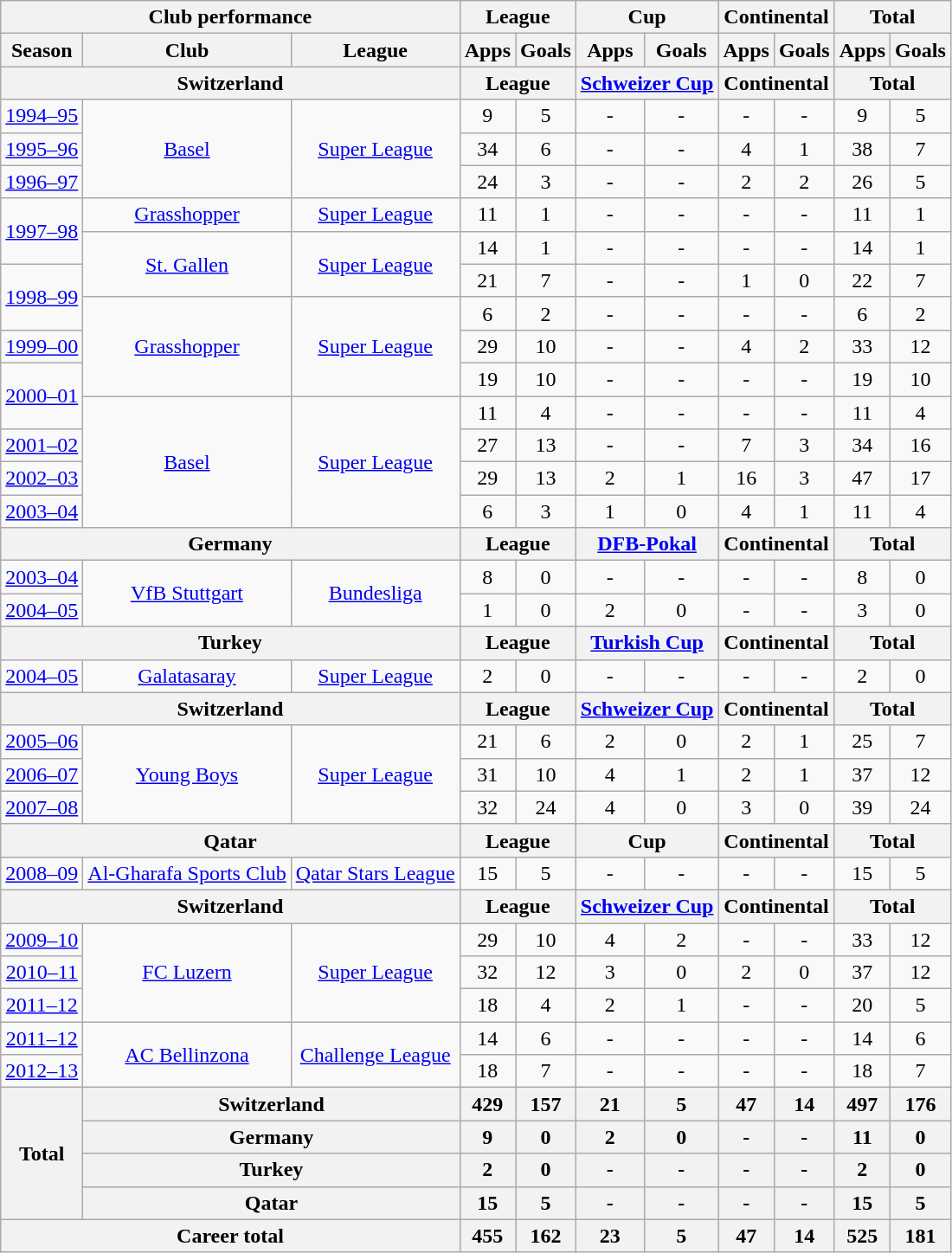<table class="wikitable" style="text-align:center">
<tr>
<th colspan=3>Club performance</th>
<th colspan=2>League</th>
<th colspan=2>Cup</th>
<th colspan=2>Continental</th>
<th colspan=2>Total</th>
</tr>
<tr>
<th>Season</th>
<th>Club</th>
<th>League</th>
<th>Apps</th>
<th>Goals</th>
<th>Apps</th>
<th>Goals</th>
<th>Apps</th>
<th>Goals</th>
<th>Apps</th>
<th>Goals</th>
</tr>
<tr>
<th colspan=3>Switzerland</th>
<th colspan=2>League</th>
<th colspan=2><a href='#'>Schweizer Cup</a></th>
<th colspan=2>Continental</th>
<th colspan=2>Total</th>
</tr>
<tr>
<td><a href='#'>1994–95</a></td>
<td rowspan="3"><a href='#'>Basel</a></td>
<td rowspan="3"><a href='#'>Super League</a></td>
<td>9</td>
<td>5</td>
<td>-</td>
<td>-</td>
<td>-</td>
<td>-</td>
<td>9</td>
<td>5</td>
</tr>
<tr>
<td><a href='#'>1995–96</a></td>
<td>34</td>
<td>6</td>
<td>-</td>
<td>-</td>
<td>4</td>
<td>1</td>
<td>38</td>
<td>7</td>
</tr>
<tr>
<td><a href='#'>1996–97</a></td>
<td>24</td>
<td>3</td>
<td>-</td>
<td>-</td>
<td>2</td>
<td>2</td>
<td>26</td>
<td>5</td>
</tr>
<tr>
<td rowspan=2><a href='#'>1997–98</a></td>
<td><a href='#'>Grasshopper</a></td>
<td><a href='#'>Super League</a></td>
<td>11</td>
<td>1</td>
<td>-</td>
<td>-</td>
<td>-</td>
<td>-</td>
<td>11</td>
<td>1</td>
</tr>
<tr>
<td rowspan="2"><a href='#'>St. Gallen</a></td>
<td rowspan="2"><a href='#'>Super League</a></td>
<td>14</td>
<td>1</td>
<td>-</td>
<td>-</td>
<td>-</td>
<td>-</td>
<td>14</td>
<td>1</td>
</tr>
<tr>
<td rowspan=2><a href='#'>1998–99</a></td>
<td>21</td>
<td>7</td>
<td>-</td>
<td>-</td>
<td>1</td>
<td>0</td>
<td>22</td>
<td>7</td>
</tr>
<tr>
<td rowspan="3"><a href='#'>Grasshopper</a></td>
<td rowspan="3"><a href='#'>Super League</a></td>
<td>6</td>
<td>2</td>
<td>-</td>
<td>-</td>
<td>-</td>
<td>-</td>
<td>6</td>
<td>2</td>
</tr>
<tr>
<td><a href='#'>1999–00</a></td>
<td>29</td>
<td>10</td>
<td>-</td>
<td>-</td>
<td>4</td>
<td>2</td>
<td>33</td>
<td>12</td>
</tr>
<tr>
<td rowspan=2><a href='#'>2000–01</a></td>
<td>19</td>
<td>10</td>
<td>-</td>
<td>-</td>
<td>-</td>
<td>-</td>
<td>19</td>
<td>10</td>
</tr>
<tr>
<td rowspan="4"><a href='#'>Basel</a></td>
<td rowspan="4"><a href='#'>Super League</a></td>
<td>11</td>
<td>4</td>
<td>-</td>
<td>-</td>
<td>-</td>
<td>-</td>
<td>11</td>
<td>4</td>
</tr>
<tr>
<td><a href='#'>2001–02</a></td>
<td>27</td>
<td>13</td>
<td>-</td>
<td>-</td>
<td>7</td>
<td>3</td>
<td>34</td>
<td>16</td>
</tr>
<tr>
<td><a href='#'>2002–03</a></td>
<td>29</td>
<td>13</td>
<td>2</td>
<td>1</td>
<td>16</td>
<td>3</td>
<td>47</td>
<td>17</td>
</tr>
<tr>
<td><a href='#'>2003–04</a></td>
<td>6</td>
<td>3</td>
<td>1</td>
<td>0</td>
<td>4</td>
<td>1</td>
<td>11</td>
<td>4</td>
</tr>
<tr>
<th colspan=3>Germany</th>
<th colspan=2>League</th>
<th colspan=2><a href='#'>DFB-Pokal</a></th>
<th colspan=2>Continental</th>
<th colspan=2>Total</th>
</tr>
<tr>
<td><a href='#'>2003–04</a></td>
<td rowspan="2"><a href='#'>VfB Stuttgart</a></td>
<td rowspan="2"><a href='#'>Bundesliga</a></td>
<td>8</td>
<td>0</td>
<td>-</td>
<td>-</td>
<td>-</td>
<td>-</td>
<td>8</td>
<td>0</td>
</tr>
<tr>
<td><a href='#'>2004–05</a></td>
<td>1</td>
<td>0</td>
<td>2</td>
<td>0</td>
<td>-</td>
<td>-</td>
<td>3</td>
<td>0</td>
</tr>
<tr>
<th colspan=3>Turkey</th>
<th colspan=2>League</th>
<th colspan=2><a href='#'>Turkish Cup</a></th>
<th colspan=2>Continental</th>
<th colspan=2>Total</th>
</tr>
<tr>
<td><a href='#'>2004–05</a></td>
<td><a href='#'>Galatasaray</a></td>
<td><a href='#'>Super League</a></td>
<td>2</td>
<td>0</td>
<td>-</td>
<td>-</td>
<td>-</td>
<td>-</td>
<td>2</td>
<td>0</td>
</tr>
<tr>
<th colspan=3>Switzerland</th>
<th colspan=2>League</th>
<th colspan=2><a href='#'>Schweizer Cup</a></th>
<th colspan=2>Continental</th>
<th colspan=2>Total</th>
</tr>
<tr>
<td><a href='#'>2005–06</a></td>
<td rowspan="3"><a href='#'>Young Boys</a></td>
<td rowspan="3"><a href='#'>Super League</a></td>
<td>21</td>
<td>6</td>
<td>2</td>
<td>0</td>
<td>2</td>
<td>1</td>
<td>25</td>
<td>7</td>
</tr>
<tr>
<td><a href='#'>2006–07</a></td>
<td>31</td>
<td>10</td>
<td>4</td>
<td>1</td>
<td>2</td>
<td>1</td>
<td>37</td>
<td>12</td>
</tr>
<tr>
<td><a href='#'>2007–08</a></td>
<td>32</td>
<td>24</td>
<td>4</td>
<td>0</td>
<td>3</td>
<td>0</td>
<td>39</td>
<td>24</td>
</tr>
<tr>
<th colspan=3>Qatar</th>
<th colspan=2>League</th>
<th colspan=2>Cup</th>
<th colspan=2>Continental</th>
<th colspan=2>Total</th>
</tr>
<tr>
<td><a href='#'>2008–09</a></td>
<td rowspan="1"><a href='#'>Al-Gharafa Sports Club</a></td>
<td rowspan="1"><a href='#'>Qatar Stars League</a></td>
<td>15</td>
<td>5</td>
<td>-</td>
<td>-</td>
<td>-</td>
<td>-</td>
<td>15</td>
<td>5</td>
</tr>
<tr>
<th colspan=3>Switzerland</th>
<th colspan=2>League</th>
<th colspan=2><a href='#'>Schweizer Cup</a></th>
<th colspan=2>Continental</th>
<th colspan=2>Total</th>
</tr>
<tr>
<td><a href='#'>2009–10</a></td>
<td rowspan="3"><a href='#'>FC Luzern</a></td>
<td rowspan="3"><a href='#'>Super League</a></td>
<td>29</td>
<td>10</td>
<td>4</td>
<td>2</td>
<td>-</td>
<td>-</td>
<td>33</td>
<td>12</td>
</tr>
<tr>
<td><a href='#'>2010–11</a></td>
<td>32</td>
<td>12</td>
<td>3</td>
<td>0</td>
<td>2</td>
<td>0</td>
<td>37</td>
<td>12</td>
</tr>
<tr>
<td><a href='#'>2011–12</a></td>
<td>18</td>
<td>4</td>
<td>2</td>
<td>1</td>
<td>-</td>
<td>-</td>
<td>20</td>
<td>5</td>
</tr>
<tr>
<td><a href='#'>2011–12</a></td>
<td rowspan="2"><a href='#'>AC Bellinzona</a></td>
<td rowspan="2"><a href='#'>Challenge League</a></td>
<td>14</td>
<td>6</td>
<td>-</td>
<td>-</td>
<td>-</td>
<td>-</td>
<td>14</td>
<td>6</td>
</tr>
<tr>
<td><a href='#'>2012–13</a></td>
<td>18</td>
<td>7</td>
<td>-</td>
<td>-</td>
<td>-</td>
<td>-</td>
<td>18</td>
<td>7</td>
</tr>
<tr>
<th rowspan=4>Total</th>
<th colspan=2>Switzerland</th>
<th>429</th>
<th>157</th>
<th>21</th>
<th>5</th>
<th>47</th>
<th>14</th>
<th>497</th>
<th>176</th>
</tr>
<tr>
<th colspan=2>Germany</th>
<th>9</th>
<th>0</th>
<th>2</th>
<th>0</th>
<th>-</th>
<th>-</th>
<th>11</th>
<th>0</th>
</tr>
<tr>
<th colspan=2>Turkey</th>
<th>2</th>
<th>0</th>
<th>-</th>
<th>-</th>
<th>-</th>
<th>-</th>
<th>2</th>
<th>0</th>
</tr>
<tr>
<th colspan=2>Qatar</th>
<th>15</th>
<th>5</th>
<th>-</th>
<th>-</th>
<th>-</th>
<th>-</th>
<th>15</th>
<th>5</th>
</tr>
<tr>
<th colspan=3>Career total</th>
<th>455</th>
<th>162</th>
<th>23</th>
<th>5</th>
<th>47</th>
<th>14</th>
<th>525</th>
<th>181</th>
</tr>
</table>
